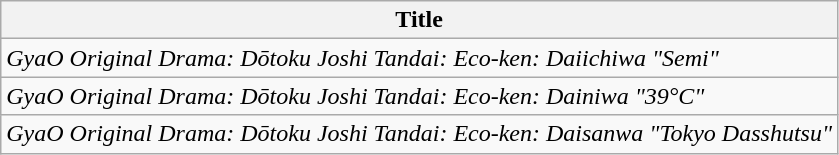<table class="wikitable">
<tr>
<th>Title</th>
</tr>
<tr>
<td><em>GyaO Original Drama: Dōtoku Joshi Tandai: Eco-ken: Daiichiwa "Semi"</em></td>
</tr>
<tr>
<td><em>GyaO Original Drama: Dōtoku Joshi Tandai: Eco-ken: Dainiwa "39°C"</em></td>
</tr>
<tr>
<td><em>GyaO Original Drama: Dōtoku Joshi Tandai: Eco-ken: Daisanwa "Tokyo Dasshutsu"</em></td>
</tr>
</table>
